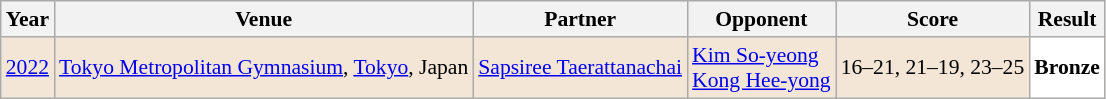<table class="sortable wikitable" style="font-size: 90%;">
<tr>
<th>Year</th>
<th>Venue</th>
<th>Partner</th>
<th>Opponent</th>
<th>Score</th>
<th>Result</th>
</tr>
<tr style="background:#F3E6D7">
<td align="center"><a href='#'>2022</a></td>
<td align="left"><a href='#'>Tokyo Metropolitan Gymnasium</a>, <a href='#'>Tokyo</a>, Japan</td>
<td align="left"> <a href='#'>Sapsiree Taerattanachai</a></td>
<td align="left"> <a href='#'>Kim So-yeong</a><br> <a href='#'>Kong Hee-yong</a></td>
<td align="left">16–21, 21–19, 23–25</td>
<td style="text-align:left; background:white"> <strong>Bronze</strong></td>
</tr>
</table>
